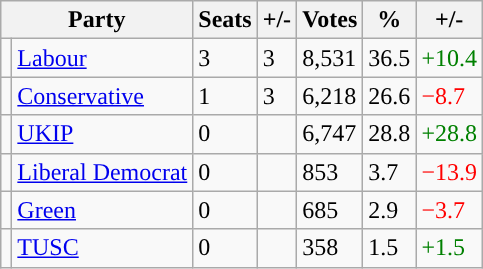<table class="wikitable">
<tr>
<th colspan="2">Party</th>
<th>Seats</th>
<th>+/-</th>
<th>Votes</th>
<th>%</th>
<th>+/-</th>
</tr>
<tr>
<td style="background-color: "></td>
<td><a href='#'>Labour</a></td>
<td>3</td>
<td>3</td>
<td>8,531</td>
<td>36.5</td>
<td style="color:green">+10.4</td>
</tr>
<tr>
<td style="background-color: "></td>
<td><a href='#'>Conservative</a></td>
<td>1</td>
<td>3</td>
<td>6,218</td>
<td>26.6</td>
<td style="color:red">−8.7</td>
</tr>
<tr>
<td style="background-color: "></td>
<td><a href='#'>UKIP</a></td>
<td>0</td>
<td></td>
<td>6,747</td>
<td>28.8</td>
<td style="color:green">+28.8</td>
</tr>
<tr>
<td style="background-color: "></td>
<td><a href='#'>Liberal Democrat</a></td>
<td>0</td>
<td></td>
<td>853</td>
<td>3.7</td>
<td style="color:red">−13.9</td>
</tr>
<tr>
<td style="background-color: "></td>
<td><a href='#'>Green</a></td>
<td>0</td>
<td></td>
<td>685</td>
<td>2.9</td>
<td style="color:red">−3.7</td>
</tr>
<tr>
<td style="background-color: "></td>
<td><a href='#'>TUSC</a></td>
<td>0</td>
<td></td>
<td>358</td>
<td>1.5</td>
<td style="color:green">+1.5</td>
</tr>
</table>
